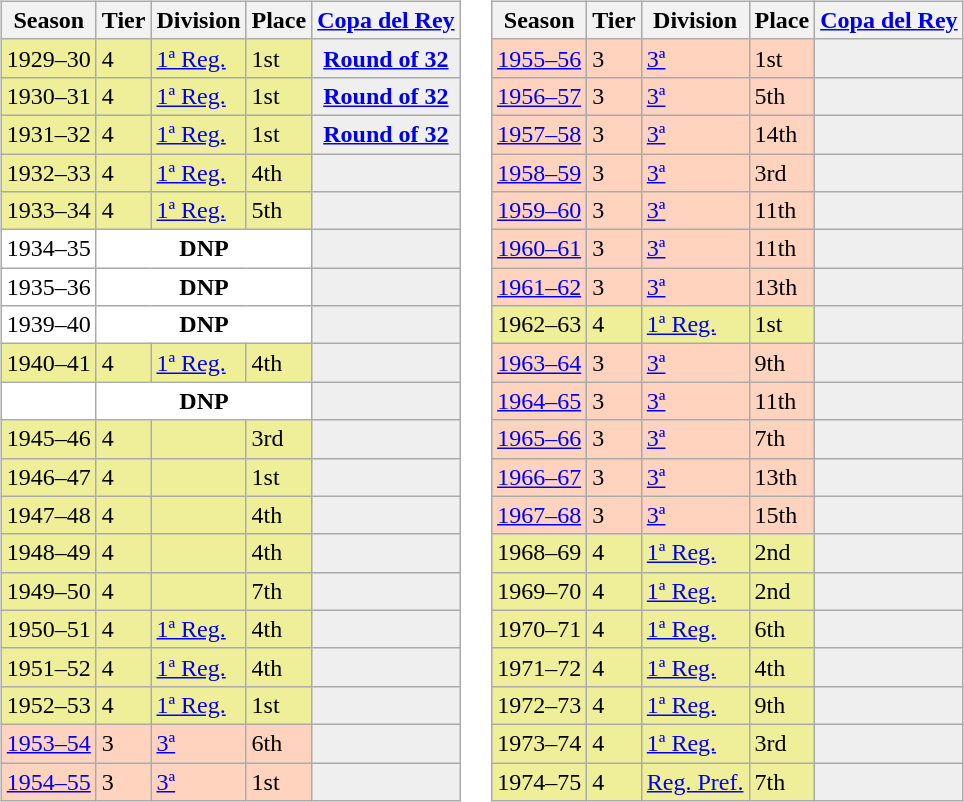<table>
<tr>
<td valign="top" width=0%><br><table class="wikitable">
<tr style="background:#f0f6fa;">
<th>Season</th>
<th>Tier</th>
<th>Division</th>
<th>Place</th>
<th><a href='#'>Copa del Rey</a></th>
</tr>
<tr>
<td style="background:#EFEF99;">1929–30</td>
<td style="background:#EFEF99;">4</td>
<td style="background:#EFEF99;"><a href='#'>1ª Reg.</a></td>
<td style="background:#EFEF99;">1st</td>
<th style="background:#efefef;"><a href='#'>Round of 32</a></th>
</tr>
<tr>
<td style="background:#EFEF99;">1930–31</td>
<td style="background:#EFEF99;">4</td>
<td style="background:#EFEF99;"><a href='#'>1ª Reg.</a></td>
<td style="background:#EFEF99;">1st</td>
<th style="background:#efefef;"><a href='#'>Round of 32</a></th>
</tr>
<tr>
<td style="background:#EFEF99;">1931–32</td>
<td style="background:#EFEF99;">4</td>
<td style="background:#EFEF99;"><a href='#'>1ª Reg.</a></td>
<td style="background:#EFEF99;">1st</td>
<th style="background:#efefef;"><a href='#'>Round of 32</a></th>
</tr>
<tr>
<td style="background:#EFEF99;">1932–33</td>
<td style="background:#EFEF99;">4</td>
<td style="background:#EFEF99;"><a href='#'>1ª Reg.</a></td>
<td style="background:#EFEF99;">4th</td>
<th style="background:#efefef;"></th>
</tr>
<tr>
<td style="background:#EFEF99;">1933–34</td>
<td style="background:#EFEF99;">4</td>
<td style="background:#EFEF99;"><a href='#'>1ª Reg.</a></td>
<td style="background:#EFEF99;">5th</td>
<th style="background:#efefef;"></th>
</tr>
<tr>
<td style="background:#FFFFFF;">1934–35</td>
<th style="background:#FFFFFF;" colspan="3">DNP</th>
<th style="background:#efefef;"></th>
</tr>
<tr>
<td style="background:#FFFFFF;">1935–36</td>
<th style="background:#FFFFFF;" colspan="3">DNP</th>
<th style="background:#efefef;"></th>
</tr>
<tr>
<td style="background:#FFFFFF;">1939–40</td>
<th style="background:#FFFFFF;" colspan="3">DNP</th>
<th style="background:#efefef;"></th>
</tr>
<tr>
<td style="background:#EFEF99;">1940–41</td>
<td style="background:#EFEF99;">4</td>
<td style="background:#EFEF99;"><a href='#'>1ª Reg.</a></td>
<td style="background:#EFEF99;">4th</td>
<th style="background:#efefef;"></th>
</tr>
<tr>
<td style="background:#FFFFFF;"></td>
<th style="background:#FFFFFF;" colspan="3">DNP</th>
<th style="background:#efefef;"></th>
</tr>
<tr>
<td style="background:#EFEF99;">1945–46</td>
<td style="background:#EFEF99;">4</td>
<td style="background:#EFEF99;"></td>
<td style="background:#EFEF99;">3rd</td>
<th style="background:#efefef;"></th>
</tr>
<tr>
<td style="background:#EFEF99;">1946–47</td>
<td style="background:#EFEF99;">4</td>
<td style="background:#EFEF99;"></td>
<td style="background:#EFEF99;">1st</td>
<th style="background:#efefef;"></th>
</tr>
<tr>
<td style="background:#EFEF99;">1947–48</td>
<td style="background:#EFEF99;">4</td>
<td style="background:#EFEF99;"></td>
<td style="background:#EFEF99;">4th</td>
<th style="background:#efefef;"></th>
</tr>
<tr>
<td style="background:#EFEF99;">1948–49</td>
<td style="background:#EFEF99;">4</td>
<td style="background:#EFEF99;"></td>
<td style="background:#EFEF99;">4th</td>
<th style="background:#efefef;"></th>
</tr>
<tr>
<td style="background:#EFEF99;">1949–50</td>
<td style="background:#EFEF99;">4</td>
<td style="background:#EFEF99;"></td>
<td style="background:#EFEF99;">7th</td>
<th style="background:#efefef;"></th>
</tr>
<tr>
<td style="background:#EFEF99;">1950–51</td>
<td style="background:#EFEF99;">4</td>
<td style="background:#EFEF99;"><a href='#'>1ª Reg.</a></td>
<td style="background:#EFEF99;">4th</td>
<th style="background:#efefef;"></th>
</tr>
<tr>
<td style="background:#EFEF99;">1951–52</td>
<td style="background:#EFEF99;">4</td>
<td style="background:#EFEF99;"><a href='#'>1ª Reg.</a></td>
<td style="background:#EFEF99;">4th</td>
<th style="background:#efefef;"></th>
</tr>
<tr>
<td style="background:#EFEF99;">1952–53</td>
<td style="background:#EFEF99;">4</td>
<td style="background:#EFEF99;"><a href='#'>1ª Reg.</a></td>
<td style="background:#EFEF99;">1st</td>
<th style="background:#efefef;"></th>
</tr>
<tr>
<td style="background:#FFD3BD;"><a href='#'>1953–54</a></td>
<td style="background:#FFD3BD;">3</td>
<td style="background:#FFD3BD;"><a href='#'>3ª</a></td>
<td style="background:#FFD3BD;">6th</td>
<th style="background:#efefef;"></th>
</tr>
<tr>
<td style="background:#FFD3BD;"><a href='#'>1954–55</a></td>
<td style="background:#FFD3BD;">3</td>
<td style="background:#FFD3BD;"><a href='#'>3ª</a></td>
<td style="background:#FFD3BD;">1st</td>
<th style="background:#efefef;"></th>
</tr>
</table>
</td>
<td valign="top" width=0%><br><table class="wikitable">
<tr style="background:#f0f6fa;">
<th>Season</th>
<th>Tier</th>
<th>Division</th>
<th>Place</th>
<th><a href='#'>Copa del Rey</a></th>
</tr>
<tr>
<td style="background:#FFD3BD;"><a href='#'>1955–56</a></td>
<td style="background:#FFD3BD;">3</td>
<td style="background:#FFD3BD;"><a href='#'>3ª</a></td>
<td style="background:#FFD3BD;">1st</td>
<th style="background:#efefef;"></th>
</tr>
<tr>
<td style="background:#FFD3BD;"><a href='#'>1956–57</a></td>
<td style="background:#FFD3BD;">3</td>
<td style="background:#FFD3BD;"><a href='#'>3ª</a></td>
<td style="background:#FFD3BD;">5th</td>
<th style="background:#efefef;"></th>
</tr>
<tr>
<td style="background:#FFD3BD;"><a href='#'>1957–58</a></td>
<td style="background:#FFD3BD;">3</td>
<td style="background:#FFD3BD;"><a href='#'>3ª</a></td>
<td style="background:#FFD3BD;">14th</td>
<th style="background:#efefef;"></th>
</tr>
<tr>
<td style="background:#FFD3BD;"><a href='#'>1958–59</a></td>
<td style="background:#FFD3BD;">3</td>
<td style="background:#FFD3BD;"><a href='#'>3ª</a></td>
<td style="background:#FFD3BD;">3rd</td>
<th style="background:#efefef;"></th>
</tr>
<tr>
<td style="background:#FFD3BD;"><a href='#'>1959–60</a></td>
<td style="background:#FFD3BD;">3</td>
<td style="background:#FFD3BD;"><a href='#'>3ª</a></td>
<td style="background:#FFD3BD;">11th</td>
<th style="background:#efefef;"></th>
</tr>
<tr>
<td style="background:#FFD3BD;"><a href='#'>1960–61</a></td>
<td style="background:#FFD3BD;">3</td>
<td style="background:#FFD3BD;"><a href='#'>3ª</a></td>
<td style="background:#FFD3BD;">11th</td>
<th style="background:#efefef;"></th>
</tr>
<tr>
<td style="background:#FFD3BD;"><a href='#'>1961–62</a></td>
<td style="background:#FFD3BD;">3</td>
<td style="background:#FFD3BD;"><a href='#'>3ª</a></td>
<td style="background:#FFD3BD;">13th</td>
<th style="background:#efefef;"></th>
</tr>
<tr>
<td style="background:#EFEF99;">1962–63</td>
<td style="background:#EFEF99;">4</td>
<td style="background:#EFEF99;"><a href='#'>1ª Reg.</a></td>
<td style="background:#EFEF99;">1st</td>
<th style="background:#efefef;"></th>
</tr>
<tr>
<td style="background:#FFD3BD;"><a href='#'>1963–64</a></td>
<td style="background:#FFD3BD;">3</td>
<td style="background:#FFD3BD;"><a href='#'>3ª</a></td>
<td style="background:#FFD3BD;">9th</td>
<th style="background:#efefef;"></th>
</tr>
<tr>
<td style="background:#FFD3BD;"><a href='#'>1964–65</a></td>
<td style="background:#FFD3BD;">3</td>
<td style="background:#FFD3BD;"><a href='#'>3ª</a></td>
<td style="background:#FFD3BD;">11th</td>
<th style="background:#efefef;"></th>
</tr>
<tr>
<td style="background:#FFD3BD;"><a href='#'>1965–66</a></td>
<td style="background:#FFD3BD;">3</td>
<td style="background:#FFD3BD;"><a href='#'>3ª</a></td>
<td style="background:#FFD3BD;">7th</td>
<th style="background:#efefef;"></th>
</tr>
<tr>
<td style="background:#FFD3BD;"><a href='#'>1966–67</a></td>
<td style="background:#FFD3BD;">3</td>
<td style="background:#FFD3BD;"><a href='#'>3ª</a></td>
<td style="background:#FFD3BD;">13th</td>
<th style="background:#efefef;"></th>
</tr>
<tr>
<td style="background:#FFD3BD;"><a href='#'>1967–68</a></td>
<td style="background:#FFD3BD;">3</td>
<td style="background:#FFD3BD;"><a href='#'>3ª</a></td>
<td style="background:#FFD3BD;">15th</td>
<th style="background:#efefef;"></th>
</tr>
<tr>
<td style="background:#EFEF99;">1968–69</td>
<td style="background:#EFEF99;">4</td>
<td style="background:#EFEF99;"><a href='#'>1ª Reg.</a></td>
<td style="background:#EFEF99;">2nd</td>
<th style="background:#efefef;"></th>
</tr>
<tr>
<td style="background:#EFEF99;">1969–70</td>
<td style="background:#EFEF99;">4</td>
<td style="background:#EFEF99;"><a href='#'>1ª Reg.</a></td>
<td style="background:#EFEF99;">2nd</td>
<th style="background:#efefef;"></th>
</tr>
<tr>
<td style="background:#EFEF99;">1970–71</td>
<td style="background:#EFEF99;">4</td>
<td style="background:#EFEF99;"><a href='#'>1ª Reg.</a></td>
<td style="background:#EFEF99;">6th</td>
<th style="background:#efefef;"></th>
</tr>
<tr>
<td style="background:#EFEF99;">1971–72</td>
<td style="background:#EFEF99;">4</td>
<td style="background:#EFEF99;"><a href='#'>1ª Reg.</a></td>
<td style="background:#EFEF99;">4th</td>
<th style="background:#efefef;"></th>
</tr>
<tr>
<td style="background:#EFEF99;">1972–73</td>
<td style="background:#EFEF99;">4</td>
<td style="background:#EFEF99;"><a href='#'>1ª Reg.</a></td>
<td style="background:#EFEF99;">9th</td>
<th style="background:#efefef;"></th>
</tr>
<tr>
<td style="background:#EFEF99;">1973–74</td>
<td style="background:#EFEF99;">4</td>
<td style="background:#EFEF99;"><a href='#'>1ª Reg.</a></td>
<td style="background:#EFEF99;">3rd</td>
<th style="background:#efefef;"></th>
</tr>
<tr>
<td style="background:#EFEF99;">1974–75</td>
<td style="background:#EFEF99;">4</td>
<td style="background:#EFEF99;"><a href='#'>Reg. Pref.</a></td>
<td style="background:#EFEF99;">7th</td>
<th style="background:#efefef;"></th>
</tr>
</table>
</td>
</tr>
</table>
